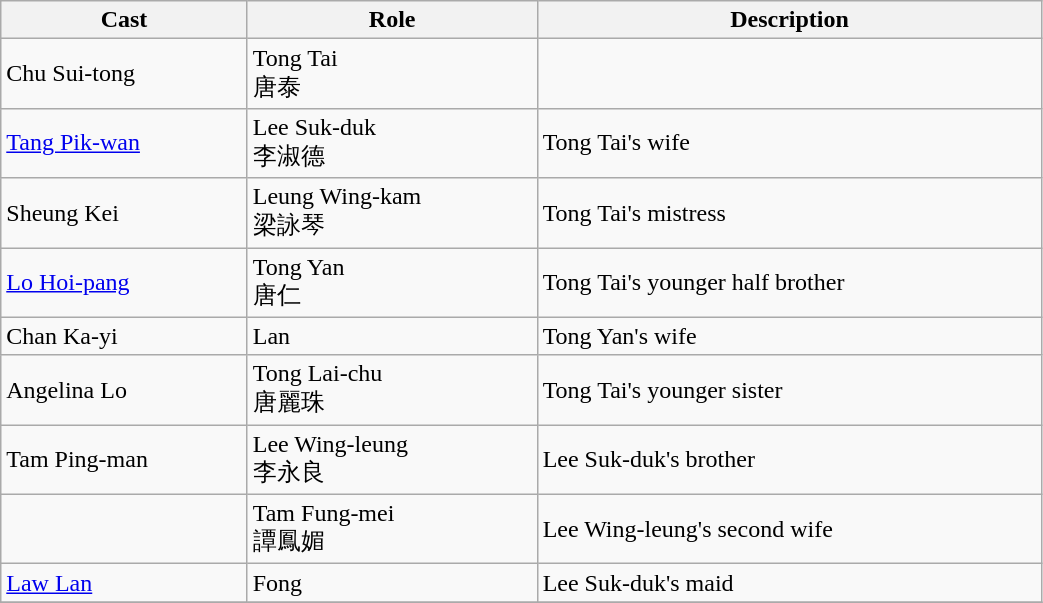<table class="wikitable" width="55%">
<tr>
<th>Cast</th>
<th>Role</th>
<th>Description</th>
</tr>
<tr>
<td>Chu Sui-tong</td>
<td>Tong Tai<br>唐泰</td>
<td></td>
</tr>
<tr>
<td><a href='#'>Tang Pik-wan</a></td>
<td>Lee Suk-duk<br>李淑德</td>
<td>Tong Tai's wife</td>
</tr>
<tr>
<td>Sheung Kei</td>
<td>Leung Wing-kam<br>梁詠琴</td>
<td>Tong Tai's mistress</td>
</tr>
<tr>
<td><a href='#'>Lo Hoi-pang</a></td>
<td>Tong Yan<br>唐仁</td>
<td>Tong Tai's younger half brother</td>
</tr>
<tr>
<td>Chan Ka-yi</td>
<td>Lan</td>
<td>Tong Yan's wife</td>
</tr>
<tr>
<td>Angelina Lo</td>
<td>Tong Lai-chu<br>唐麗珠</td>
<td>Tong Tai's younger sister</td>
</tr>
<tr>
<td>Tam Ping-man</td>
<td>Lee Wing-leung<br>李永良</td>
<td>Lee Suk-duk's brother</td>
</tr>
<tr>
<td></td>
<td>Tam Fung-mei<br>譚鳳媚</td>
<td>Lee Wing-leung's second wife</td>
</tr>
<tr>
<td><a href='#'>Law Lan</a></td>
<td>Fong</td>
<td>Lee Suk-duk's maid</td>
</tr>
<tr>
</tr>
</table>
